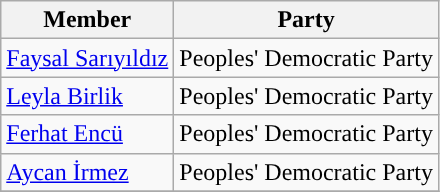<table class="wikitable">
<tr>
<th>Member</th>
<th>Party</th>
</tr>
<tr>
<td><a href='#'>Faysal Sarıyıldız</a></td>
<td style="background:">Peoples' Democratic Party</td>
</tr>
<tr>
<td><a href='#'>Leyla Birlik</a></td>
<td style="background:">Peoples' Democratic Party</td>
</tr>
<tr>
<td><a href='#'>Ferhat Encü</a></td>
<td style="background:">Peoples' Democratic Party</td>
</tr>
<tr>
<td><a href='#'>Aycan İrmez</a></td>
<td style="background:">Peoples' Democratic Party</td>
</tr>
<tr>
</tr>
</table>
